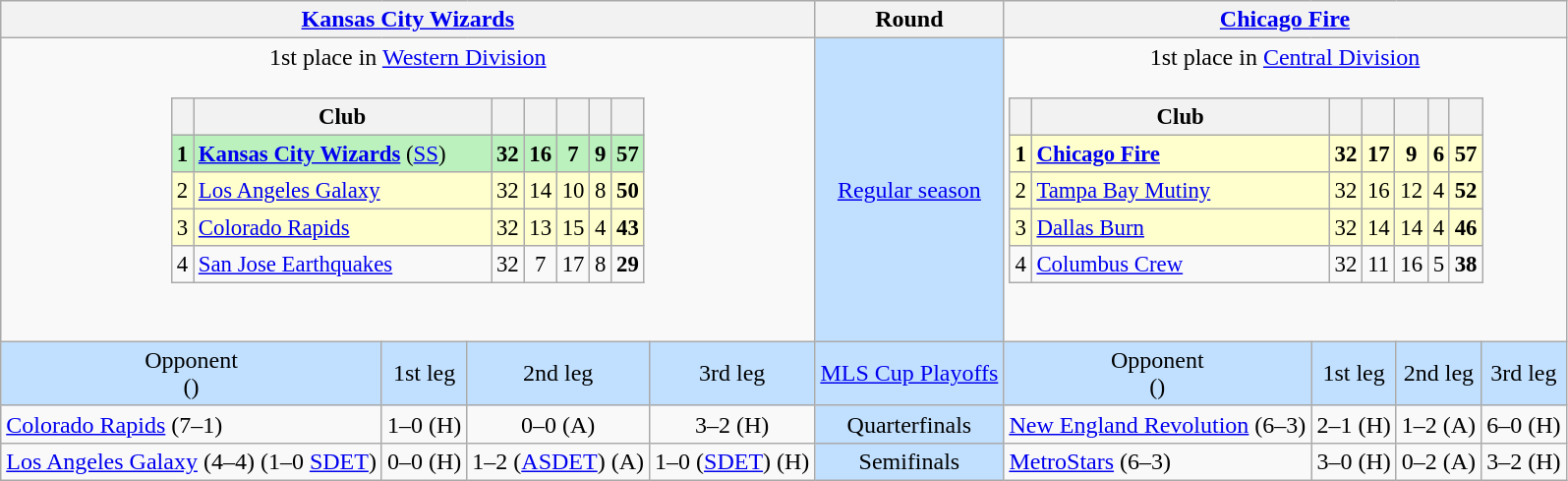<table class="wikitable" style="text-align:center">
<tr>
<th colspan=4><a href='#'>Kansas City Wizards</a></th>
<th>Round</th>
<th colspan=4><a href='#'>Chicago Fire</a></th>
</tr>
<tr>
<td colspan=4 valign=top align=center>1st place in <a href='#'>Western Division</a><br> <br><table class="wikitable" style="text-align:center; margin:0; font-size: 95%">
<tr>
<th></th>
<th width=195>Club</th>
<th></th>
<th></th>
<th></th>
<th></th>
<th></th>
</tr>
<tr style="background:#BBF1BD;">
<td><strong>1</strong></td>
<td align=left><strong><a href='#'>Kansas City Wizards</a></strong> (<a href='#'>SS</a>)</td>
<td><strong>32</strong></td>
<td><strong>16</strong></td>
<td><strong>7</strong></td>
<td><strong>9</strong></td>
<td><strong>57</strong></td>
</tr>
<tr style="background:#FFFFCD;">
<td>2</td>
<td align=left><a href='#'>Los Angeles Galaxy</a></td>
<td>32</td>
<td>14</td>
<td>10</td>
<td>8</td>
<td><strong>50</strong></td>
</tr>
<tr style="background:#FFFFCD;">
<td>3</td>
<td align=left><a href='#'>Colorado Rapids</a></td>
<td>32</td>
<td>13</td>
<td>15</td>
<td>4</td>
<td><strong>43</strong></td>
</tr>
<tr>
<td>4</td>
<td align=left><a href='#'>San Jose Earthquakes</a></td>
<td>32</td>
<td>7</td>
<td>17</td>
<td>8</td>
<td><strong>29</strong></td>
</tr>
</table>
<br><br></td>
<td style="background:#c1e0ff"><a href='#'>Regular season</a></td>
<td colspan=4 valign=top>1st place in <a href='#'>Central Division</a><br> <br><table class="wikitable" style="text-align:center; margin:0; font-size: 95%">
<tr>
<th></th>
<th width=195>Club</th>
<th></th>
<th></th>
<th></th>
<th></th>
<th></th>
</tr>
<tr style="background:#FFFFCD;">
<td><strong>1</strong></td>
<td align=left><strong><a href='#'>Chicago Fire</a></strong></td>
<td><strong>32</strong></td>
<td><strong>17</strong></td>
<td><strong>9</strong></td>
<td><strong>6</strong></td>
<td><strong>57</strong></td>
</tr>
<tr style="background:#FFFFCD;">
<td>2</td>
<td align=left><a href='#'>Tampa Bay Mutiny</a></td>
<td>32</td>
<td>16</td>
<td>12</td>
<td>4</td>
<td><strong>52</strong></td>
</tr>
<tr style="background:#FFFFCD;">
<td>3</td>
<td align=left><a href='#'>Dallas Burn</a></td>
<td>32</td>
<td>14</td>
<td>14</td>
<td>4</td>
<td><strong>46</strong></td>
</tr>
<tr>
<td>4</td>
<td align=left><a href='#'>Columbus Crew</a></td>
<td>32</td>
<td>11</td>
<td>16</td>
<td>5</td>
<td><strong>38</strong></td>
</tr>
</table>
<br></td>
</tr>
<tr style="background:#c1e0ff">
<td>Opponent<br>()</td>
<td>1st leg</td>
<td>2nd leg</td>
<td>3rd leg</td>
<td><a href='#'>MLS Cup Playoffs</a></td>
<td>Opponent<br>()</td>
<td>1st leg</td>
<td>2nd leg</td>
<td>3rd leg</td>
</tr>
<tr>
<td align=left><a href='#'>Colorado Rapids</a> (7–1)</td>
<td>1–0 (H)</td>
<td>0–0 (A)</td>
<td>3–2 (H)</td>
<td style="background:#c1e0ff">Quarterfinals</td>
<td align=left><a href='#'>New England Revolution</a> (6–3)</td>
<td>2–1 (H)</td>
<td>1–2 (A)</td>
<td>6–0 (H)</td>
</tr>
<tr>
<td align=left><a href='#'>Los Angeles Galaxy</a> (4–4) (1–0 <a href='#'>SDET</a>)</td>
<td>0–0 (H)</td>
<td>1–2 (<a href='#'>ASDET</a>) (A)</td>
<td>1–0 (<a href='#'>SDET</a>) (H)</td>
<td style="background:#c1e0ff">Semifinals</td>
<td align=left><a href='#'>MetroStars</a> (6–3)</td>
<td>3–0 (H)</td>
<td>0–2 (A)</td>
<td>3–2 (H)</td>
</tr>
</table>
